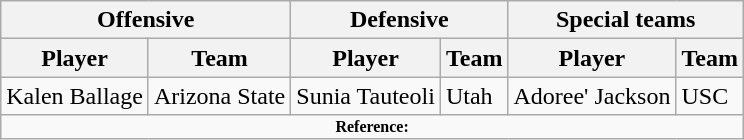<table class="wikitable">
<tr>
<th colspan="2">Offensive</th>
<th colspan="2">Defensive</th>
<th colspan="2">Special teams</th>
</tr>
<tr>
<th>Player</th>
<th>Team</th>
<th>Player</th>
<th>Team</th>
<th>Player</th>
<th>Team</th>
</tr>
<tr>
<td>Kalen Ballage</td>
<td>Arizona State</td>
<td>Sunia Tauteoli</td>
<td>Utah</td>
<td>Adoree' Jackson</td>
<td>USC</td>
</tr>
<tr>
<td colspan="12"  style="font-size:8pt; text-align:center;"><strong>Reference:</strong></td>
</tr>
</table>
